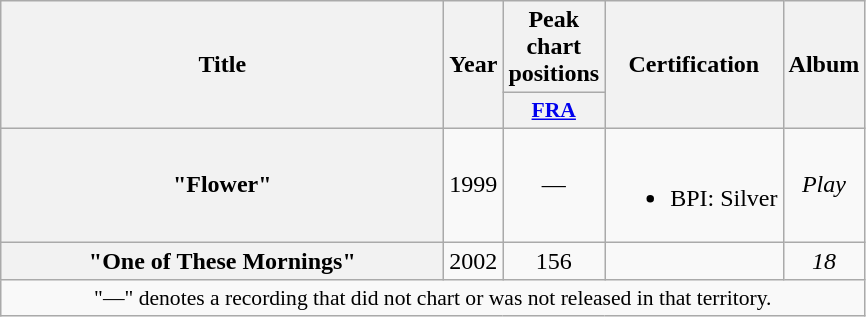<table class="wikitable plainrowheaders" style="text-align:center;" border="1">
<tr>
<th scope="col" rowspan="2" style="width:18em;">Title</th>
<th scope="col" rowspan="2">Year</th>
<th scope="col" colspan="1">Peak chart positions</th>
<th scope="col" rowspan="2">Certification</th>
<th scope="col" rowspan="2">Album</th>
</tr>
<tr>
<th scope="col" style="width:2.8em;font-size:90%;"><a href='#'>FRA</a><br></th>
</tr>
<tr>
<th scope="row">"Flower"</th>
<td>1999</td>
<td>—</td>
<td><br><ul><li>BPI: Silver</li></ul></td>
<td><em>Play</em></td>
</tr>
<tr>
<th scope="row">"One of These Mornings"</th>
<td>2002</td>
<td>156</td>
<td></td>
<td><em>18</em></td>
</tr>
<tr>
<td colspan="14" style="font-size:90%">"—" denotes a recording that did not chart or was not released in that territory.</td>
</tr>
</table>
